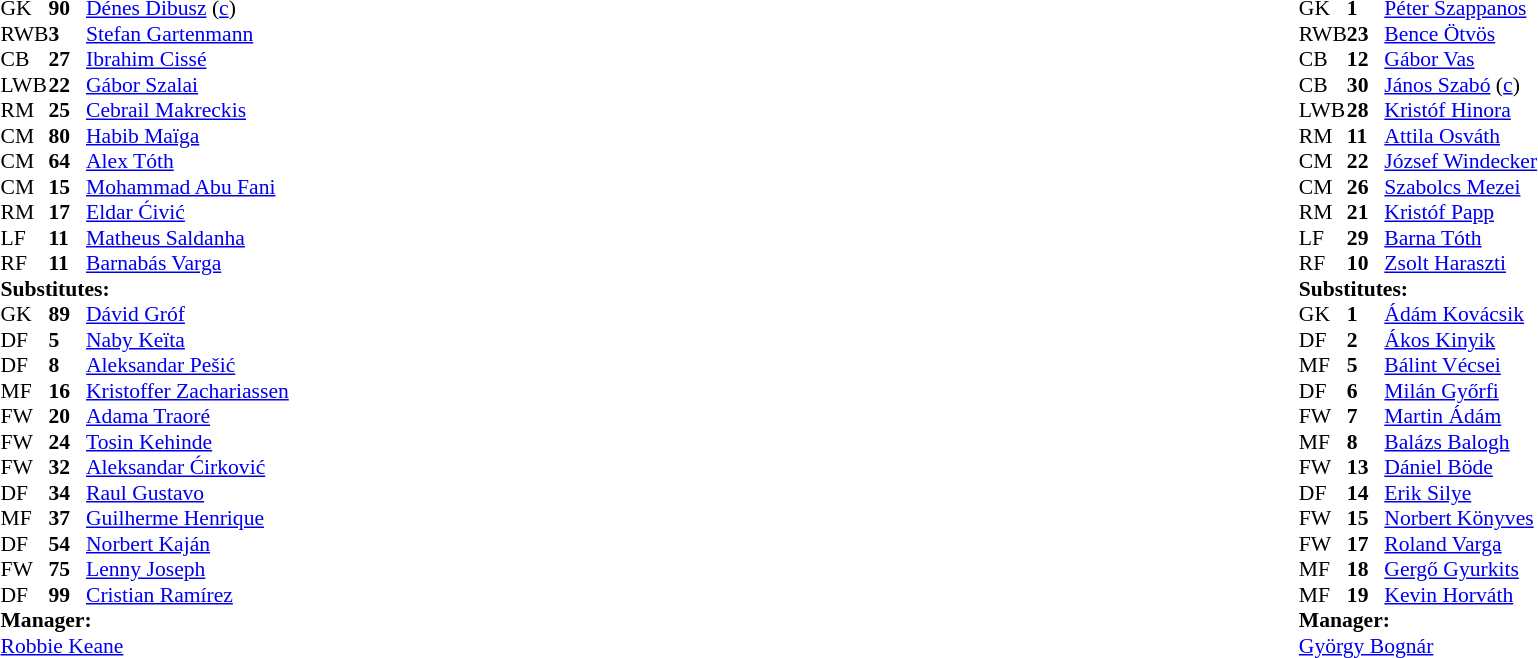<table width="100%">
<tr>
<td valign="top" width="40%"><br><table style="font-size:90%" cellspacing="0" cellpadding="0">
<tr>
<th width=25></th>
<th width=25></th>
</tr>
<tr>
<td>GK</td>
<td><strong>90</strong></td>
<td> <a href='#'>Dénes Dibusz</a> (<a href='#'>c</a>)</td>
</tr>
<tr>
<td>RWB</td>
<td><strong>3</strong></td>
<td> <a href='#'>Stefan Gartenmann</a></td>
<td></td>
<td></td>
</tr>
<tr>
<td>CB</td>
<td><strong>27</strong></td>
<td> <a href='#'>Ibrahim Cissé</a></td>
</tr>
<tr>
<td>LWB</td>
<td><strong>22</strong></td>
<td> <a href='#'>Gábor Szalai</a></td>
<td></td>
</tr>
<tr>
<td>RM</td>
<td><strong>25</strong></td>
<td> <a href='#'>Cebrail Makreckis</a></td>
</tr>
<tr>
<td>CM</td>
<td><strong>80</strong></td>
<td> <a href='#'>Habib Maïga</a></td>
<td></td>
<td></td>
</tr>
<tr>
<td>CM</td>
<td><strong>64</strong></td>
<td> <a href='#'>Alex Tóth</a></td>
<td></td>
</tr>
<tr>
<td>CM</td>
<td><strong>15</strong></td>
<td> <a href='#'>Mohammad Abu Fani</a></td>
<td></td>
<td> </td>
</tr>
<tr>
<td>RM</td>
<td><strong>17</strong></td>
<td> <a href='#'>Eldar Ćivić</a></td>
<td></td>
<td></td>
</tr>
<tr>
<td>LF</td>
<td><strong>11</strong></td>
<td> <a href='#'>Matheus Saldanha</a></td>
<td></td>
<td></td>
</tr>
<tr>
<td>RF</td>
<td><strong>11</strong></td>
<td> <a href='#'>Barnabás Varga</a></td>
<td></td>
<td></td>
</tr>
<tr>
<td colspan=3><strong>Substitutes:</strong></td>
</tr>
<tr>
<td>GK</td>
<td><strong>89</strong></td>
<td> <a href='#'>Dávid Gróf</a></td>
</tr>
<tr>
<td>DF</td>
<td><strong>5</strong></td>
<td> <a href='#'>Naby Keïta</a></td>
</tr>
<tr>
<td>DF</td>
<td><strong>8</strong></td>
<td> <a href='#'>Aleksandar Pešić</a></td>
<td></td>
</tr>
<tr>
<td>MF</td>
<td><strong>16</strong></td>
<td> <a href='#'>Kristoffer Zachariassen</a></td>
<td></td>
</tr>
<tr>
<td>FW</td>
<td><strong>20</strong></td>
<td> <a href='#'>Adama Traoré</a></td>
<td></td>
</tr>
<tr>
<td>FW</td>
<td><strong>24</strong></td>
<td> <a href='#'>Tosin Kehinde</a></td>
</tr>
<tr>
<td>FW</td>
<td><strong>32</strong></td>
<td> <a href='#'>Aleksandar Ćirković</a></td>
<td></td>
</tr>
<tr>
<td>DF</td>
<td><strong>34</strong></td>
<td> <a href='#'>Raul Gustavo</a></td>
<td></td>
</tr>
<tr>
<td>MF</td>
<td><strong>37</strong></td>
<td> <a href='#'>Guilherme Henrique</a></td>
</tr>
<tr>
<td>DF</td>
<td><strong>54</strong></td>
<td> <a href='#'>Norbert Kaján</a></td>
</tr>
<tr>
<td>FW</td>
<td><strong>75</strong></td>
<td> <a href='#'>Lenny Joseph</a></td>
<td></td>
</tr>
<tr>
<td>DF</td>
<td><strong>99</strong></td>
<td> <a href='#'>Cristian Ramírez</a></td>
</tr>
<tr>
<td colspan=3><strong>Manager:</strong></td>
</tr>
<tr>
<td colspan="3"> <a href='#'>Robbie Keane</a></td>
</tr>
</table>
</td>
<td valign="top"></td>
<td valign="top" width="50%"><br><table style="font-size:90%; margin:auto" cellspacing="0" cellpadding="0">
<tr>
<th width=25></th>
<th width=25></th>
</tr>
<tr>
<td>GK</td>
<td><strong>1</strong></td>
<td> <a href='#'>Péter Szappanos</a></td>
<td></td>
</tr>
<tr>
<td>RWB</td>
<td><strong>23</strong></td>
<td> <a href='#'>Bence Ötvös</a></td>
<td></td>
<td></td>
</tr>
<tr>
<td>CB</td>
<td><strong>12</strong></td>
<td> <a href='#'>Gábor Vas</a></td>
</tr>
<tr>
<td>CB</td>
<td><strong>30</strong></td>
<td> <a href='#'>János Szabó</a> (<a href='#'>c</a>)</td>
<td></td>
<td></td>
</tr>
<tr>
<td>LWB</td>
<td><strong>28</strong></td>
<td> <a href='#'>Kristóf Hinora</a></td>
<td></td>
<td></td>
</tr>
<tr>
<td>RM</td>
<td><strong>11</strong></td>
<td> <a href='#'>Attila Osváth</a></td>
</tr>
<tr>
<td>CM</td>
<td><strong>22</strong></td>
<td> <a href='#'>József Windecker</a></td>
</tr>
<tr>
<td>CM</td>
<td><strong>26</strong></td>
<td> <a href='#'>Szabolcs Mezei</a></td>
<td></td>
<td></td>
</tr>
<tr>
<td>RM</td>
<td><strong>21</strong></td>
<td> <a href='#'>Kristóf Papp</a></td>
</tr>
<tr>
<td>LF</td>
<td><strong>29</strong></td>
<td> <a href='#'>Barna Tóth</a></td>
<td></td>
<td></td>
</tr>
<tr>
<td>RF</td>
<td><strong>10</strong></td>
<td> <a href='#'>Zsolt Haraszti</a></td>
<td></td>
<td></td>
</tr>
<tr>
<td colspan=3><strong>Substitutes:</strong></td>
</tr>
<tr>
<td>GK</td>
<td><strong>1</strong></td>
<td> <a href='#'>Ádám Kovácsik</a></td>
</tr>
<tr>
<td>DF</td>
<td><strong>2</strong></td>
<td> <a href='#'>Ákos Kinyik</a></td>
<td></td>
<td></td>
</tr>
<tr>
<td>MF</td>
<td><strong>5</strong></td>
<td> <a href='#'>Bálint Vécsei</a></td>
<td></td>
</tr>
<tr>
<td>DF</td>
<td><strong>6</strong></td>
<td> <a href='#'>Milán Győrfi</a></td>
</tr>
<tr>
<td>FW</td>
<td><strong>7</strong></td>
<td> <a href='#'>Martin Ádám</a></td>
<td></td>
<td></td>
</tr>
<tr>
<td>MF</td>
<td><strong>8</strong></td>
<td> <a href='#'>Balázs Balogh</a></td>
<td></td>
</tr>
<tr>
<td>FW</td>
<td><strong>13</strong></td>
<td> <a href='#'>Dániel Böde</a></td>
<td></td>
<td></td>
</tr>
<tr>
<td>DF</td>
<td><strong>14</strong></td>
<td> <a href='#'>Erik Silye</a></td>
</tr>
<tr>
<td>FW</td>
<td><strong>15</strong></td>
<td> <a href='#'>Norbert Könyves</a></td>
</tr>
<tr>
<td>FW</td>
<td><strong>17</strong></td>
<td> <a href='#'>Roland Varga</a></td>
</tr>
<tr>
<td>MF</td>
<td><strong>18</strong></td>
<td> <a href='#'>Gergő Gyurkits</a></td>
<td></td>
</tr>
<tr>
<td>MF</td>
<td><strong>19</strong></td>
<td> <a href='#'>Kevin Horváth</a></td>
</tr>
<tr>
<td colspan=3><strong>Manager:</strong></td>
</tr>
<tr>
<td colspan="3"> <a href='#'>György Bognár</a></td>
</tr>
</table>
</td>
</tr>
</table>
